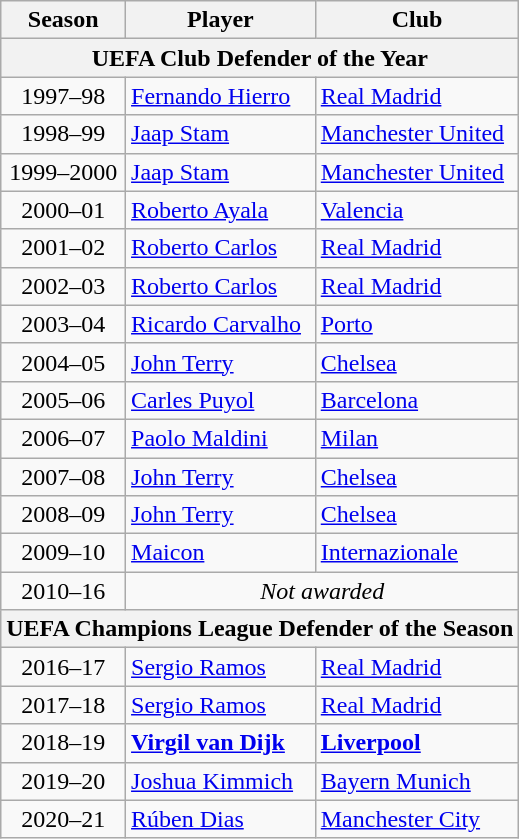<table class="sortable wikitable">
<tr>
<th>Season</th>
<th>Player</th>
<th>Club</th>
</tr>
<tr>
<th colspan="3">UEFA Club Defender of the Year</th>
</tr>
<tr>
<td align="center">1997–98</td>
<td> <a href='#'>Fernando Hierro</a></td>
<td> <a href='#'>Real Madrid</a></td>
</tr>
<tr>
<td align="center">1998–99</td>
<td> <a href='#'>Jaap Stam</a></td>
<td> <a href='#'>Manchester United</a></td>
</tr>
<tr>
<td align="center">1999–2000</td>
<td> <a href='#'>Jaap Stam</a></td>
<td> <a href='#'>Manchester United</a></td>
</tr>
<tr>
<td align="center">2000–01</td>
<td> <a href='#'>Roberto Ayala</a></td>
<td> <a href='#'>Valencia</a></td>
</tr>
<tr>
<td align="center">2001–02</td>
<td> <a href='#'>Roberto Carlos</a></td>
<td> <a href='#'>Real Madrid</a></td>
</tr>
<tr>
<td align="center">2002–03</td>
<td> <a href='#'>Roberto Carlos</a></td>
<td> <a href='#'>Real Madrid</a></td>
</tr>
<tr>
<td align="center">2003–04</td>
<td> <a href='#'>Ricardo Carvalho</a></td>
<td> <a href='#'>Porto</a></td>
</tr>
<tr>
<td align="center">2004–05</td>
<td> <a href='#'>John Terry</a></td>
<td> <a href='#'>Chelsea</a></td>
</tr>
<tr>
<td align="center">2005–06</td>
<td> <a href='#'>Carles Puyol</a></td>
<td> <a href='#'>Barcelona</a></td>
</tr>
<tr>
<td align="center">2006–07</td>
<td> <a href='#'>Paolo Maldini</a></td>
<td> <a href='#'>Milan</a></td>
</tr>
<tr>
<td align="center">2007–08</td>
<td> <a href='#'>John Terry</a></td>
<td> <a href='#'>Chelsea</a></td>
</tr>
<tr>
<td align="center">2008–09</td>
<td> <a href='#'>John Terry</a></td>
<td> <a href='#'>Chelsea</a></td>
</tr>
<tr>
<td align="center">2009–10</td>
<td> <a href='#'>Maicon</a></td>
<td> <a href='#'>Internazionale</a></td>
</tr>
<tr>
<td align="center">2010–16</td>
<td colspan="4" align="center"><em>Not awarded</em></td>
</tr>
<tr>
<th colspan="3">UEFA Champions League Defender of the Season</th>
</tr>
<tr>
<td align="center">2016–17</td>
<td> <a href='#'>Sergio Ramos</a></td>
<td> <a href='#'>Real Madrid</a></td>
</tr>
<tr>
<td align="center">2017–18</td>
<td> <a href='#'>Sergio Ramos</a></td>
<td> <a href='#'>Real Madrid</a></td>
</tr>
<tr>
<td align="center">2018–19</td>
<td> <strong><a href='#'>Virgil van Dijk</a></strong></td>
<td> <strong><a href='#'>Liverpool</a></strong></td>
</tr>
<tr>
<td align="center">2019–20</td>
<td> <a href='#'>Joshua Kimmich</a></td>
<td> <a href='#'>Bayern Munich</a></td>
</tr>
<tr>
<td align="center">2020–21</td>
<td> <a href='#'>Rúben Dias</a></td>
<td> <a href='#'>Manchester City</a></td>
</tr>
</table>
